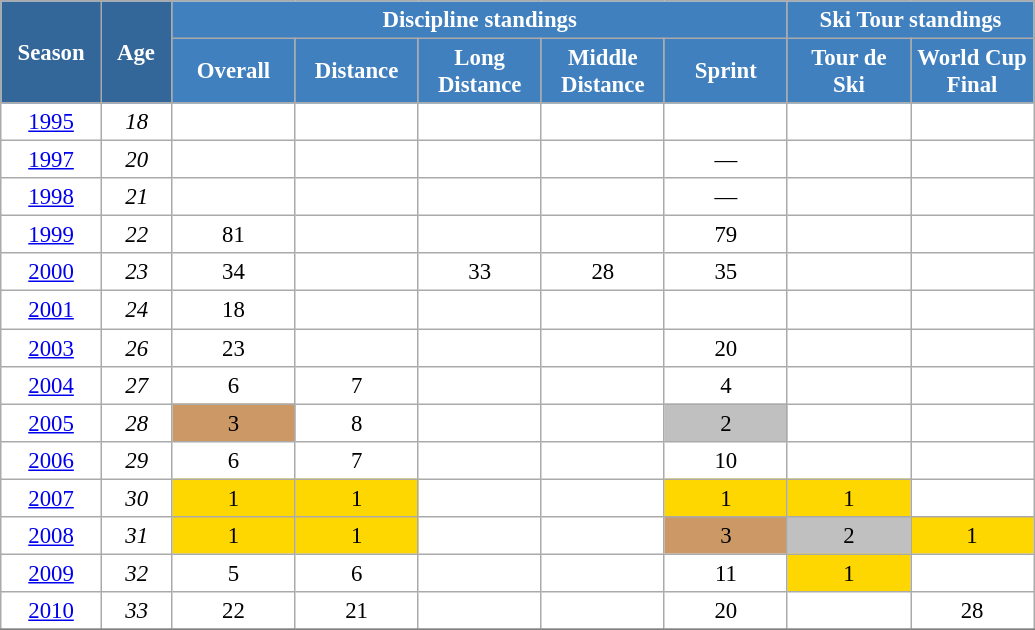<table class="wikitable" style="font-size:95%; text-align:center; border:grey solid 1px; border-collapse:collapse; background:#ffffff;">
<tr>
<th style="background-color:#369; color:white; width:60px;" rowspan="2"> Season </th>
<th style="background-color:#369; color:white; width:40px;" rowspan="2"> Age </th>
<th style="background-color:#4180be; color:white;" colspan="5">Discipline standings</th>
<th style="background-color:#4180be; color:white;" colspan="2">Ski Tour standings</th>
</tr>
<tr>
<th style="background-color:#4180be; color:white; width:75px;">Overall</th>
<th style="background-color:#4180be; color:white; width:75px;">Distance</th>
<th style="background-color:#4180be; color:white; width:75px;">Long Distance</th>
<th style="background-color:#4180be; color:white; width:75px;">Middle Distance</th>
<th style="background-color:#4180be; color:white; width:75px;">Sprint</th>
<th style="background-color:#4180be; color:white; width:75px;">Tour de<br>Ski</th>
<th style="background-color:#4180be; color:white; width:75px;">World Cup<br>Final</th>
</tr>
<tr>
<td><a href='#'>1995</a></td>
<td><em>18</em></td>
<td></td>
<td></td>
<td></td>
<td></td>
<td></td>
<td></td>
<td></td>
</tr>
<tr>
<td><a href='#'>1997</a></td>
<td><em>20</em></td>
<td></td>
<td></td>
<td></td>
<td></td>
<td>—</td>
<td></td>
<td></td>
</tr>
<tr>
<td><a href='#'>1998</a></td>
<td><em>21</em></td>
<td></td>
<td></td>
<td></td>
<td></td>
<td>—</td>
<td></td>
<td></td>
</tr>
<tr>
<td><a href='#'>1999</a></td>
<td><em>22</em></td>
<td>81</td>
<td></td>
<td></td>
<td></td>
<td>79</td>
<td></td>
<td></td>
</tr>
<tr>
<td><a href='#'>2000</a></td>
<td><em>23</em></td>
<td>34</td>
<td></td>
<td>33</td>
<td>28</td>
<td>35</td>
<td></td>
<td></td>
</tr>
<tr>
<td><a href='#'>2001</a></td>
<td><em>24</em></td>
<td>18</td>
<td></td>
<td></td>
<td></td>
<td></td>
<td></td>
<td></td>
</tr>
<tr>
<td><a href='#'>2003</a></td>
<td><em>26</em></td>
<td>23</td>
<td></td>
<td></td>
<td></td>
<td>20</td>
<td></td>
<td></td>
</tr>
<tr>
<td><a href='#'>2004</a></td>
<td><em>27</em></td>
<td>6</td>
<td>7</td>
<td></td>
<td></td>
<td>4</td>
<td></td>
<td></td>
</tr>
<tr>
<td><a href='#'>2005</a></td>
<td><em>28</em></td>
<td style="background:#c96;">3</td>
<td>8</td>
<td></td>
<td></td>
<td style="background:silver;">2</td>
<td></td>
<td></td>
</tr>
<tr>
<td><a href='#'>2006</a></td>
<td><em>29</em></td>
<td>6</td>
<td>7</td>
<td></td>
<td></td>
<td>10</td>
<td></td>
<td></td>
</tr>
<tr>
<td><a href='#'>2007</a></td>
<td><em>30</em></td>
<td style="background:gold;">1</td>
<td style="background:gold;">1</td>
<td></td>
<td></td>
<td style="background:gold;">1</td>
<td style="background:gold;">1</td>
<td></td>
</tr>
<tr>
<td><a href='#'>2008</a></td>
<td><em>31</em></td>
<td style="background:gold;">1</td>
<td style="background:gold;">1</td>
<td></td>
<td></td>
<td style="background:#c96;">3</td>
<td style="background:silver;">2</td>
<td style="background:gold;">1</td>
</tr>
<tr>
<td><a href='#'>2009</a></td>
<td><em>32</em></td>
<td>5</td>
<td>6</td>
<td></td>
<td></td>
<td>11</td>
<td style="background:gold;">1</td>
<td></td>
</tr>
<tr>
<td><a href='#'>2010</a></td>
<td><em>33</em></td>
<td>22</td>
<td>21</td>
<td></td>
<td></td>
<td>20</td>
<td></td>
<td>28</td>
</tr>
<tr>
</tr>
</table>
